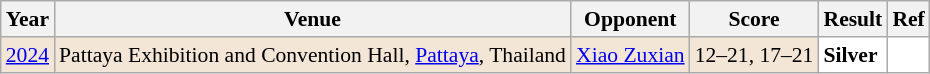<table class="sortable wikitable" style="font-size: 90%;">
<tr>
<th>Year</th>
<th>Venue</th>
<th>Opponent</th>
<th>Score</th>
<th>Result</th>
<th>Ref</th>
</tr>
<tr style="background:#F3E6D7">
<td align="center"><a href='#'>2024</a></td>
<td align="left">Pattaya Exhibition and Convention Hall, <a href='#'>Pattaya</a>, Thailand</td>
<td align="left"> <a href='#'>Xiao Zuxian</a></td>
<td align="left">12–21, 17–21</td>
<td style="text-align:left; background:white"> <strong>Silver</strong></td>
<td style="text-align:center; background:white"></td>
</tr>
</table>
